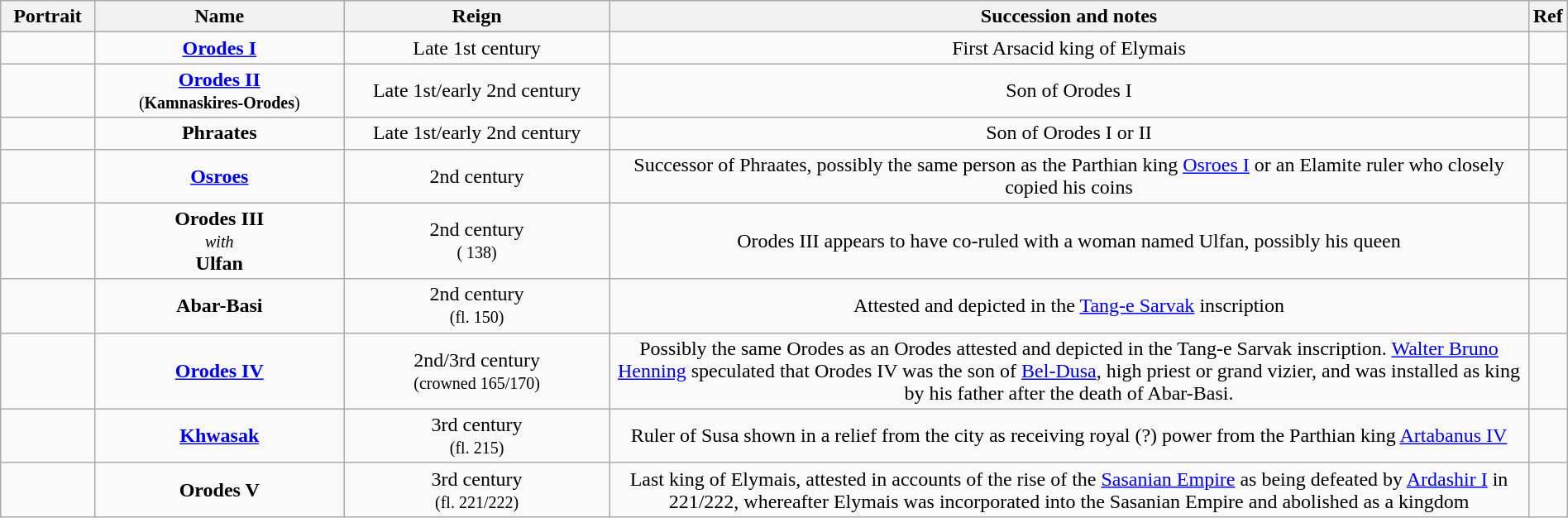<table class="wikitable" style="text-align:center; width:100%;">
<tr>
<th width="6%">Portrait</th>
<th width="16%">Name</th>
<th width="17%">Reign</th>
<th width="59%">Succession and notes</th>
<th width="2%">Ref</th>
</tr>
<tr>
<td></td>
<td><strong><a href='#'>Orodes I</a></strong></td>
<td>Late 1st century</td>
<td>First Arsacid king of Elymais</td>
<td></td>
</tr>
<tr>
<td></td>
<td><strong><a href='#'>Orodes II</a></strong><br><small>(<strong>Kamnaskires-Orodes</strong>)</small></td>
<td>Late 1st/early 2nd century</td>
<td>Son of Orodes I</td>
<td></td>
</tr>
<tr>
<td></td>
<td><strong>Phraates</strong></td>
<td>Late 1st/early 2nd century</td>
<td>Son of Orodes I or II</td>
<td></td>
</tr>
<tr>
<td></td>
<td><strong><a href='#'>Osroes</a></strong></td>
<td>2nd century</td>
<td>Successor of Phraates, possibly the same person as the Parthian king <a href='#'>Osroes I</a> or an Elamite ruler who closely copied his coins</td>
<td></td>
</tr>
<tr>
<td></td>
<td><strong>Orodes III</strong><br><small><em>with</em></small><br><strong>Ulfan</strong></td>
<td>2nd century<br><small>( 138)</small></td>
<td>Orodes III appears to have co-ruled with a woman named Ulfan, possibly his queen</td>
<td></td>
</tr>
<tr>
<td></td>
<td><strong>Abar-Basi</strong></td>
<td>2nd century<br><small>(fl. 150)</small></td>
<td>Attested and depicted in the <a href='#'>Tang-e Sarvak</a> inscription</td>
<td></td>
</tr>
<tr>
<td></td>
<td><strong><a href='#'>Orodes IV</a></strong></td>
<td>2nd/3rd century<br><small>(crowned  165/170)</small></td>
<td>Possibly the same Orodes as an Orodes attested and depicted in the Tang-e Sarvak inscription. <a href='#'>Walter Bruno Henning</a> speculated that Orodes IV was the son of <a href='#'>Bel-Dusa</a>, high priest or grand vizier, and was installed as king by his father after the death of Abar-Basi.</td>
<td></td>
</tr>
<tr>
<td></td>
<td><strong><a href='#'>Khwasak</a></strong></td>
<td>3rd century<br><small>(fl. 215)</small></td>
<td>Ruler of Susa shown in a relief from the city as receiving royal (?) power from the Parthian king <a href='#'>Artabanus IV</a></td>
<td></td>
</tr>
<tr>
<td></td>
<td><strong>Orodes V</strong></td>
<td>3rd century<br><small>(fl. 221/222)</small></td>
<td>Last king of Elymais, attested in accounts of the rise of the <a href='#'>Sasanian Empire</a> as being defeated by <a href='#'>Ardashir I</a> in 221/222, whereafter Elymais was incorporated into the Sasanian Empire and abolished as a kingdom</td>
<td></td>
</tr>
</table>
